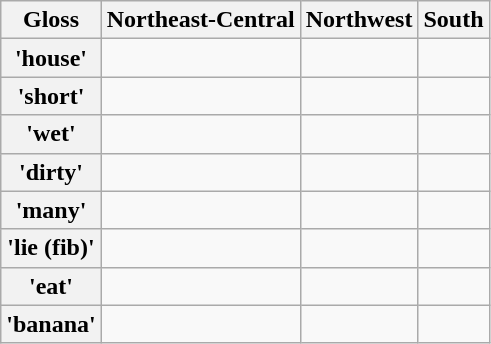<table class="wikitable">
<tr>
<th>Gloss</th>
<th>Northeast-Central</th>
<th>Northwest</th>
<th>South</th>
</tr>
<tr>
<th>'house'</th>
<td></td>
<td></td>
<td></td>
</tr>
<tr>
<th>'short'</th>
<td></td>
<td></td>
<td></td>
</tr>
<tr>
<th>'wet'</th>
<td></td>
<td></td>
<td></td>
</tr>
<tr>
<th>'dirty'</th>
<td></td>
<td></td>
<td></td>
</tr>
<tr>
<th>'many'</th>
<td></td>
<td></td>
<td></td>
</tr>
<tr>
<th>'lie (fib)'</th>
<td></td>
<td></td>
<td></td>
</tr>
<tr>
<th>'eat'</th>
<td></td>
<td></td>
<td></td>
</tr>
<tr>
<th>'banana'</th>
<td></td>
<td></td>
<td></td>
</tr>
</table>
